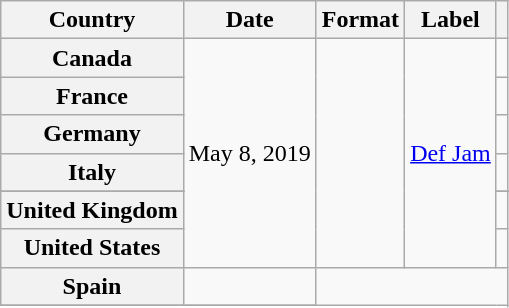<table class="wikitable plainrowheaders">
<tr>
<th scope="col">Country</th>
<th scope="col">Date</th>
<th scope="col">Format</th>
<th scope="col">Label</th>
<th scope="col"></th>
</tr>
<tr>
<th scope="row">Canada</th>
<td rowspan="7">May 8, 2019</td>
<td rowspan="7"></td>
<td rowspan="7"><a href='#'>Def Jam</a></td>
<td></td>
</tr>
<tr>
<th scope="row">France</th>
<td></td>
</tr>
<tr>
<th scope="row">Germany</th>
<td></td>
</tr>
<tr>
<th scope="row">Italy</th>
<td></td>
</tr>
<tr>
</tr>
<tr>
<th scope="row">United Kingdom</th>
<td></td>
</tr>
<tr>
<th scope="row">United States</th>
<td></td>
</tr>
<tr>
<th scope="row">Spain</th>
<td></td>
</tr>
<tr>
</tr>
</table>
